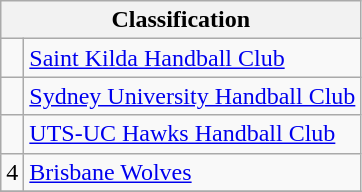<table class="wikitable" font-size: 90%;>
<tr>
<th colspan=2>Classification</th>
</tr>
<tr valign="top">
<td></td>
<td> <a href='#'>Saint Kilda Handball Club</a></td>
</tr>
<tr>
<td></td>
<td> <a href='#'>Sydney University Handball Club</a></td>
</tr>
<tr>
<td></td>
<td> <a href='#'>UTS-UC Hawks Handball Club</a></td>
</tr>
<tr>
<td>4</td>
<td> <a href='#'>Brisbane Wolves</a></td>
</tr>
<tr>
</tr>
</table>
